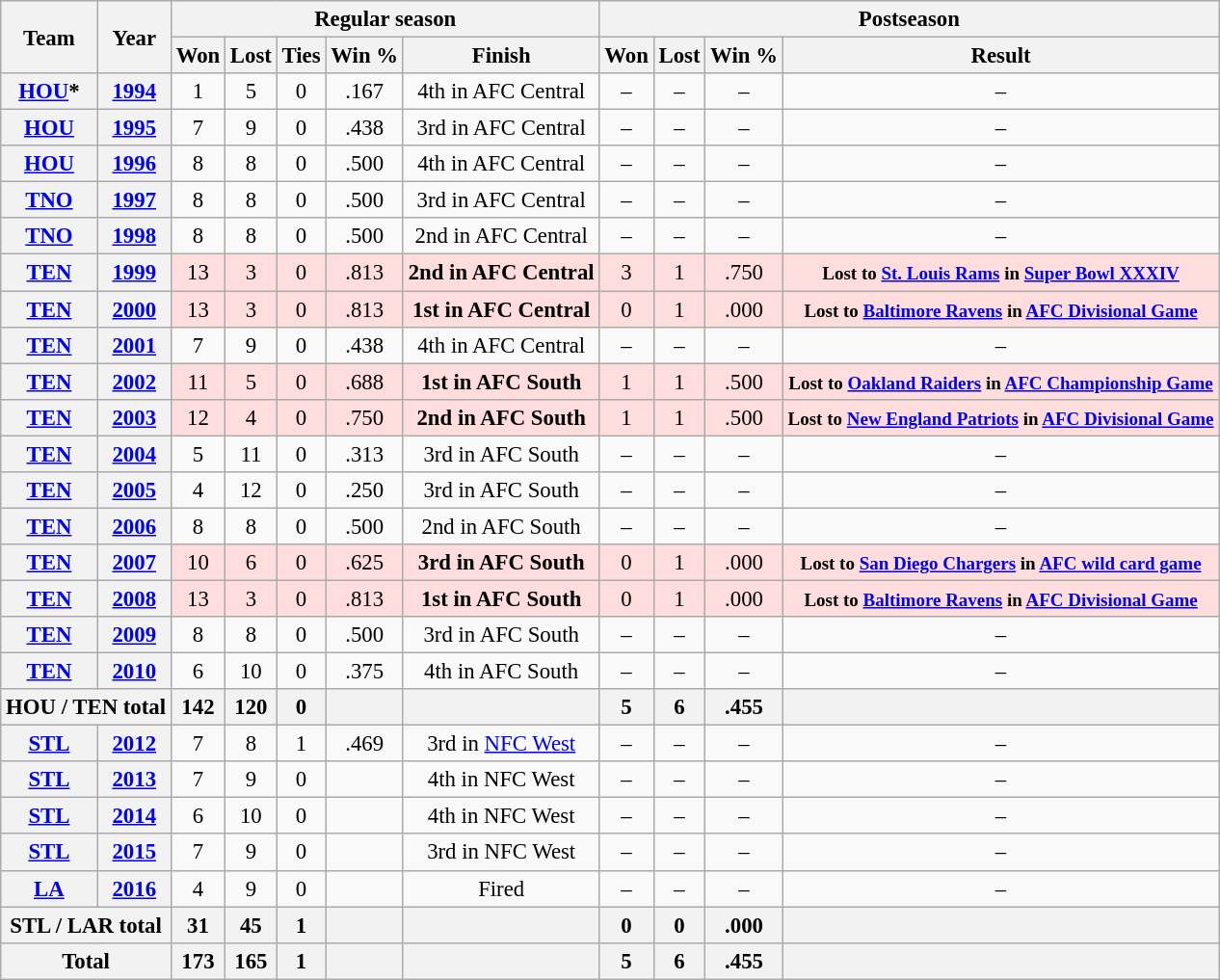<table class="wikitable" style="font-size: 95%; text-align:center;">
<tr>
<th rowspan="2">Team</th>
<th rowspan="2">Year</th>
<th colspan="5">Regular season</th>
<th colspan="4">Postseason</th>
</tr>
<tr>
<th>Won</th>
<th>Lost</th>
<th>Ties</th>
<th>Win %</th>
<th>Finish</th>
<th>Won</th>
<th>Lost</th>
<th>Win %</th>
<th>Result</th>
</tr>
<tr>
<th><a href='#'>HOU</a>*</th>
<th><a href='#'>1994</a></th>
<td>1</td>
<td>5</td>
<td>0</td>
<td>.167</td>
<td>4th in AFC Central</td>
<td>–</td>
<td>–</td>
<td>–</td>
<td>–</td>
</tr>
<tr>
<th><a href='#'>HOU</a></th>
<th><a href='#'>1995</a></th>
<td>7</td>
<td>9</td>
<td>0</td>
<td>.438</td>
<td>3rd in AFC Central</td>
<td>–</td>
<td>–</td>
<td>–</td>
<td>–</td>
</tr>
<tr>
<th><a href='#'>HOU</a></th>
<th><a href='#'>1996</a></th>
<td>8</td>
<td>8</td>
<td>0</td>
<td>.500</td>
<td>4th in AFC Central</td>
<td>–</td>
<td>–</td>
<td>–</td>
<td>–</td>
</tr>
<tr>
<th><a href='#'>TNO</a></th>
<th><a href='#'>1997</a></th>
<td>8</td>
<td>8</td>
<td>0</td>
<td>.500</td>
<td>3rd in AFC Central</td>
<td>–</td>
<td>–</td>
<td>–</td>
<td>–</td>
</tr>
<tr>
<th><a href='#'>TNO</a></th>
<th><a href='#'>1998</a></th>
<td>8</td>
<td>8</td>
<td>0</td>
<td>.500</td>
<td>2nd in AFC Central</td>
<td>–</td>
<td>–</td>
<td>–</td>
<td>–</td>
</tr>
<tr ! style="background:#fdd;">
<th><a href='#'>TEN</a></th>
<th><a href='#'>1999</a></th>
<td>13</td>
<td>3</td>
<td>0</td>
<td>.813</td>
<td><strong>2nd in AFC Central</strong></td>
<td>3</td>
<td>1</td>
<td>.750</td>
<td><small><strong>Lost to <a href='#'>St. Louis Rams</a> in <a href='#'>Super Bowl XXXIV</a></strong></small></td>
</tr>
<tr ! style="background:#fdd;">
<th><a href='#'>TEN</a></th>
<th><a href='#'>2000</a></th>
<td>13</td>
<td>3</td>
<td>0</td>
<td>.813</td>
<td><strong>1st in AFC Central</strong></td>
<td>0</td>
<td>1</td>
<td>.000</td>
<td><small><strong>Lost to <a href='#'>Baltimore Ravens</a> in <a href='#'>AFC Divisional Game</a></strong></small></td>
</tr>
<tr>
<th><a href='#'>TEN</a></th>
<th><a href='#'>2001</a></th>
<td>7</td>
<td>9</td>
<td>0</td>
<td>.438</td>
<td>4th in AFC Central</td>
<td>–</td>
<td>–</td>
<td>–</td>
<td>–</td>
</tr>
<tr ! style="background:#fdd;">
<th><a href='#'>TEN</a></th>
<th><a href='#'>2002</a></th>
<td>11</td>
<td>5</td>
<td>0</td>
<td>.688</td>
<td><strong>1st in AFC South</strong></td>
<td>1</td>
<td>1</td>
<td>.500</td>
<td><small><strong>Lost to <a href='#'>Oakland Raiders</a> in <a href='#'>AFC Championship Game</a></strong></small></td>
</tr>
<tr ! style="background:#fdd;">
<th><a href='#'>TEN</a></th>
<th><a href='#'>2003</a></th>
<td>12</td>
<td>4</td>
<td>0</td>
<td>.750</td>
<td><strong>2nd in AFC South</strong></td>
<td>1</td>
<td>1</td>
<td>.500</td>
<td><small><strong>Lost to <a href='#'>New England Patriots</a> in <a href='#'>AFC Divisional Game</a></strong></small></td>
</tr>
<tr>
<th><a href='#'>TEN</a></th>
<th><a href='#'>2004</a></th>
<td>5</td>
<td>11</td>
<td>0</td>
<td>.313</td>
<td>3rd in AFC South</td>
<td>–</td>
<td>–</td>
<td>–</td>
<td>–</td>
</tr>
<tr>
<th><a href='#'>TEN</a></th>
<th><a href='#'>2005</a></th>
<td>4</td>
<td>12</td>
<td>0</td>
<td>.250</td>
<td>3rd in AFC South</td>
<td>–</td>
<td>–</td>
<td>–</td>
<td>–</td>
</tr>
<tr>
<th><a href='#'>TEN</a></th>
<th><a href='#'>2006</a></th>
<td>8</td>
<td>8</td>
<td>0</td>
<td>.500</td>
<td>2nd in AFC South</td>
<td>–</td>
<td>–</td>
<td>–</td>
<td>–</td>
</tr>
<tr ! style="background:#fdd;">
<th><a href='#'>TEN</a></th>
<th><a href='#'>2007</a></th>
<td>10</td>
<td>6</td>
<td>0</td>
<td>.625</td>
<td><strong>3rd in AFC South</strong></td>
<td>0</td>
<td>1</td>
<td>.000</td>
<td><small><strong>Lost to <a href='#'>San Diego Chargers</a> in <a href='#'>AFC wild card game</a></strong></small></td>
</tr>
<tr ! style="background:#fdd;">
<th><a href='#'>TEN</a></th>
<th><a href='#'>2008</a></th>
<td>13</td>
<td>3</td>
<td>0</td>
<td>.813</td>
<td><strong>1st in AFC South</strong></td>
<td>0</td>
<td>1</td>
<td>.000</td>
<td><small><strong>Lost to <a href='#'>Baltimore Ravens</a> in <a href='#'>AFC Divisional Game</a></strong></small></td>
</tr>
<tr>
<th><a href='#'>TEN</a></th>
<th><a href='#'>2009</a></th>
<td>8</td>
<td>8</td>
<td>0</td>
<td>.500</td>
<td>3rd in AFC South</td>
<td>–</td>
<td>–</td>
<td>–</td>
<td>–</td>
</tr>
<tr>
<th><a href='#'>TEN</a></th>
<th><a href='#'>2010</a></th>
<td>6</td>
<td>10</td>
<td>0</td>
<td>.375</td>
<td>4th in AFC South</td>
<td>–</td>
<td>–</td>
<td>–</td>
<td>–</td>
</tr>
<tr>
<th colspan="2">HOU / TEN total</th>
<th>142</th>
<th>120</th>
<th>0</th>
<th></th>
<th></th>
<th>5</th>
<th>6</th>
<th>.455</th>
<th></th>
</tr>
<tr>
<th><a href='#'>STL</a></th>
<th><a href='#'>2012</a></th>
<td>7</td>
<td>8</td>
<td>1</td>
<td>.469</td>
<td>3rd in <a href='#'>NFC West</a></td>
<td>–</td>
<td>–</td>
<td>–</td>
<td>–</td>
</tr>
<tr>
<th><a href='#'>STL</a></th>
<th><a href='#'>2013</a></th>
<td>7</td>
<td>9</td>
<td>0</td>
<td></td>
<td>4th in NFC West</td>
<td>–</td>
<td>–</td>
<td>–</td>
<td>–</td>
</tr>
<tr>
<th><a href='#'>STL</a></th>
<th><a href='#'>2014</a></th>
<td>6</td>
<td>10</td>
<td>0</td>
<td></td>
<td>4th in NFC West</td>
<td>–</td>
<td>–</td>
<td>–</td>
<td>–</td>
</tr>
<tr>
<th><a href='#'>STL</a></th>
<th><a href='#'>2015</a></th>
<td>7</td>
<td>9</td>
<td>0</td>
<td></td>
<td>3rd in NFC West</td>
<td>–</td>
<td>–</td>
<td>–</td>
<td>–</td>
</tr>
<tr>
<th><a href='#'>LA</a></th>
<th><a href='#'>2016</a></th>
<td>4</td>
<td>9</td>
<td>0</td>
<td></td>
<td>Fired</td>
<td>–</td>
<td>–</td>
<td>–</td>
<td>–</td>
</tr>
<tr>
<th colspan="2">STL / LAR total</th>
<th>31</th>
<th>45</th>
<th>1</th>
<th></th>
<th></th>
<th>0</th>
<th>0</th>
<th>.000</th>
<th></th>
</tr>
<tr>
<th colspan="2">Total</th>
<th>173</th>
<th>165</th>
<th>1</th>
<th></th>
<th></th>
<th>5</th>
<th>6</th>
<th>.455</th>
<th></th>
</tr>
</table>
